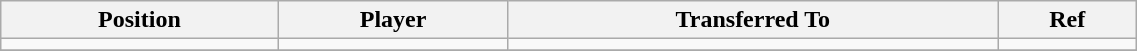<table class="wikitable sortable" style="width:60%; text-align:center; font-size:100%; text-align:left;">
<tr>
<th><strong>Position</strong></th>
<th><strong>Player</strong></th>
<th><strong>Transferred To</strong></th>
<th><strong>Ref</strong></th>
</tr>
<tr>
<td></td>
<td></td>
<td></td>
<td></td>
</tr>
<tr>
</tr>
</table>
